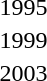<table>
<tr>
<td>1995</td>
<td></td>
<td></td>
<td></td>
</tr>
<tr>
<td>1999</td>
<td></td>
<td></td>
<td><br></td>
</tr>
<tr>
<td>2003</td>
<td></td>
<td></td>
<td><br></td>
</tr>
</table>
